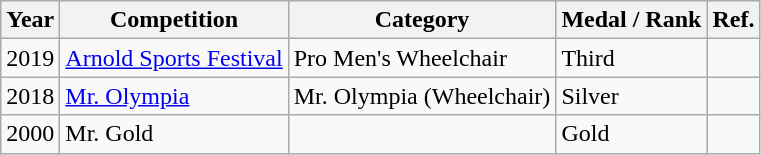<table class="wikitable">
<tr>
<th>Year</th>
<th>Competition</th>
<th>Category</th>
<th>Medal / Rank</th>
<th>Ref.</th>
</tr>
<tr>
<td>2019</td>
<td><a href='#'>Arnold Sports Festival</a></td>
<td>Pro Men's Wheelchair</td>
<td>Third</td>
<td></td>
</tr>
<tr>
<td>2018</td>
<td><a href='#'>Mr. Olympia</a></td>
<td>Mr. Olympia (Wheelchair)</td>
<td>Silver</td>
<td></td>
</tr>
<tr>
<td>2000</td>
<td>Mr. Gold</td>
<td></td>
<td>Gold</td>
<td></td>
</tr>
</table>
